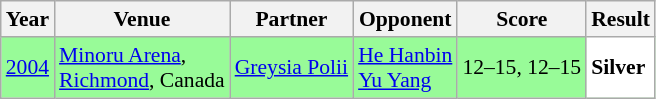<table class="sortable wikitable" style="font-size: 90%">
<tr>
<th>Year</th>
<th>Venue</th>
<th>Partner</th>
<th>Opponent</th>
<th>Score</th>
<th>Result</th>
</tr>
<tr style="background:#98FB98">
<td align="center"><a href='#'>2004</a></td>
<td align="left"><a href='#'>Minoru Arena</a>,<br><a href='#'>Richmond</a>, Canada</td>
<td align="left"> <a href='#'>Greysia Polii</a></td>
<td align="left"> <a href='#'>He Hanbin</a><br> <a href='#'>Yu Yang</a></td>
<td align="left">12–15, 12–15</td>
<td style="text-align:left; background:white"> <strong>Silver</strong></td>
</tr>
</table>
